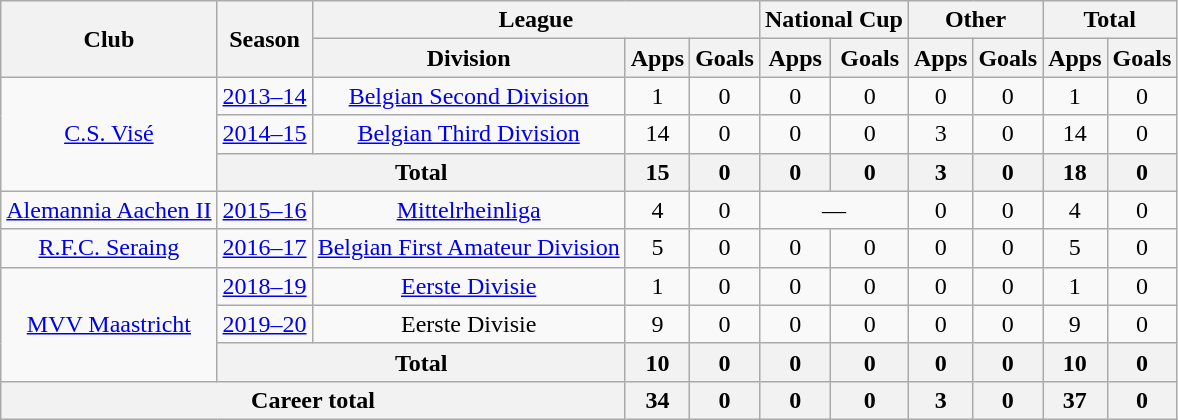<table class="wikitable" style="text-align: center">
<tr>
<th rowspan="2">Club</th>
<th rowspan="2">Season</th>
<th colspan="3">League</th>
<th colspan="2">National Cup</th>
<th colspan="2">Other</th>
<th colspan="2">Total</th>
</tr>
<tr>
<th>Division</th>
<th>Apps</th>
<th>Goals</th>
<th>Apps</th>
<th>Goals</th>
<th>Apps</th>
<th>Goals</th>
<th>Apps</th>
<th>Goals</th>
</tr>
<tr>
<td rowspan="3"><a href='#'>C.S. Visé</a></td>
<td><a href='#'>2013–14</a></td>
<td><a href='#'>Belgian Second Division</a></td>
<td>1</td>
<td>0</td>
<td>0</td>
<td>0</td>
<td>0</td>
<td>0</td>
<td>1</td>
<td>0</td>
</tr>
<tr>
<td><a href='#'>2014–15</a></td>
<td><a href='#'>Belgian Third Division</a></td>
<td>14</td>
<td>0</td>
<td>0</td>
<td>0</td>
<td>3</td>
<td>0</td>
<td>14</td>
<td>0</td>
</tr>
<tr>
<th colspan="2">Total</th>
<th>15</th>
<th>0</th>
<th>0</th>
<th>0</th>
<th>3</th>
<th>0</th>
<th>18</th>
<th>0</th>
</tr>
<tr>
<td><a href='#'>Alemannia Aachen II</a></td>
<td><a href='#'>2015–16</a></td>
<td><a href='#'>Mittelrheinliga</a></td>
<td>4</td>
<td>0</td>
<td colspan="2">—</td>
<td>0</td>
<td>0</td>
<td>4</td>
<td>0</td>
</tr>
<tr>
<td><a href='#'>R.F.C. Seraing</a></td>
<td><a href='#'>2016–17</a></td>
<td><a href='#'>Belgian First Amateur Division</a></td>
<td>5</td>
<td>0</td>
<td>0</td>
<td>0</td>
<td>0</td>
<td>0</td>
<td>5</td>
<td>0</td>
</tr>
<tr>
<td rowspan="3"><a href='#'>MVV Maastricht</a></td>
<td><a href='#'>2018–19</a></td>
<td><a href='#'>Eerste Divisie</a></td>
<td>1</td>
<td>0</td>
<td>0</td>
<td>0</td>
<td>0</td>
<td>0</td>
<td>1</td>
<td>0</td>
</tr>
<tr>
<td><a href='#'>2019–20</a></td>
<td>Eerste Divisie</td>
<td>9</td>
<td>0</td>
<td>0</td>
<td>0</td>
<td>0</td>
<td>0</td>
<td>9</td>
<td>0</td>
</tr>
<tr>
<th colspan="2">Total</th>
<th>10</th>
<th>0</th>
<th>0</th>
<th>0</th>
<th>0</th>
<th>0</th>
<th>10</th>
<th>0</th>
</tr>
<tr>
<th colspan="3">Career total</th>
<th>34</th>
<th>0</th>
<th>0</th>
<th>0</th>
<th>3</th>
<th>0</th>
<th>37</th>
<th>0</th>
</tr>
</table>
